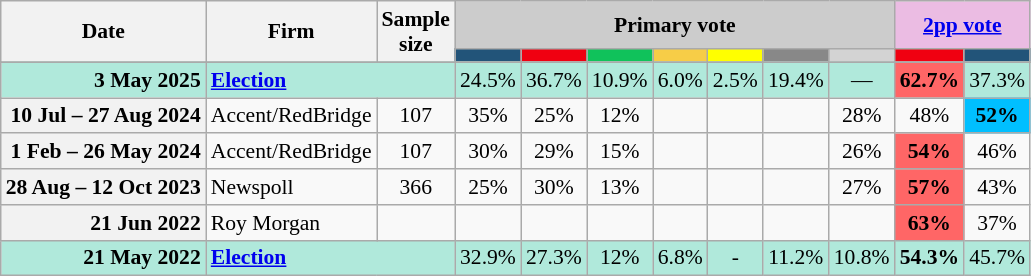<table class="nowrap wikitable tpl-blanktable" style=text-align:center;font-size:90%>
<tr>
<th rowspan=2>Date</th>
<th rowspan=2>Firm</th>
<th rowspan=2>Sample<br>size</th>
<th colspan=7 class=unsortable style=background:#ccc>Primary vote</th>
<th colspan=2 class=unsortable style=background:#ebbce3><a href='#'>2pp vote</a></th>
</tr>
<tr>
<th class="unsortable" style=background:#225479></th>
<th class="unsortable" style="background:#F00011"></th>
<th class=unsortable style=background:#10C25B></th>
<th class=unsortable style=background:#F7CD47></th>
<th class=unsortable style=background:yellow></th>
<th class=unsortable style=background:#888888></th>
<th class=unsortable style=background:lightgray></th>
<th class="unsortable" style="background:#F00011"></th>
<th class="unsortable" style=background:#225479></th>
</tr>
<tr>
</tr>
<tr style=background:#b0e9db>
<td style=text-align:right data-sort-value=3-May-2025><strong>3 May 2025</strong></td>
<td colspan=2 style=text-align:left><strong><a href='#'>Election</a></strong></td>
<td>24.5%</td>
<td>36.7%</td>
<td>10.9%</td>
<td>6.0%</td>
<td>2.5%</td>
<td>19.4%</td>
<td>—</td>
<td style=background:#f66><strong>62.7%</strong></td>
<td>37.3%</td>
</tr>
<tr>
<th style=text-align:right>10 Jul – 27 Aug 2024</th>
<td style="text-align:left;">Accent/RedBridge</td>
<td>107</td>
<td>35%</td>
<td>25%</td>
<td>12%</td>
<td></td>
<td></td>
<td></td>
<td>28%</td>
<td>48%</td>
<th style=background:#00bfff>52%</th>
</tr>
<tr>
<th style=text-align:right>1 Feb – 26 May 2024</th>
<td style="text-align:left;">Accent/RedBridge</td>
<td>107</td>
<td>30%</td>
<td>29%</td>
<td>15%</td>
<td></td>
<td></td>
<td></td>
<td>26%</td>
<th style="background:#f66">54%</th>
<td>46%</td>
</tr>
<tr>
<th style="text-align:right">28 Aug – 12 Oct 2023</th>
<td style="text-align:left">Newspoll</td>
<td>366</td>
<td>25%</td>
<td>30%</td>
<td>13%</td>
<td></td>
<td></td>
<td></td>
<td>27%</td>
<th style="background:#f66">57%</th>
<td>43%</td>
</tr>
<tr>
<th style=text-align:right data-sort-value=21-June-2022>21 Jun 2022</th>
<td style=text-align:left>Roy Morgan</td>
<td></td>
<td></td>
<td></td>
<td></td>
<td></td>
<td></td>
<td></td>
<td></td>
<th style=background:#f66>63%</th>
<td>37%</td>
</tr>
<tr style=background:#b0e9db>
<td style=text-align:right data-sort-value=21-May-2022><strong>21 May 2022</strong></td>
<td colspan=2 style=text-align:left><strong><a href='#'>Election</a></strong></td>
<td>32.9%</td>
<td>27.3%</td>
<td>12%</td>
<td>6.8%</td>
<td>-</td>
<td>11.2%</td>
<td>10.8%</td>
<td><strong>54.3%</strong></td>
<td>45.7%</td>
</tr>
</table>
